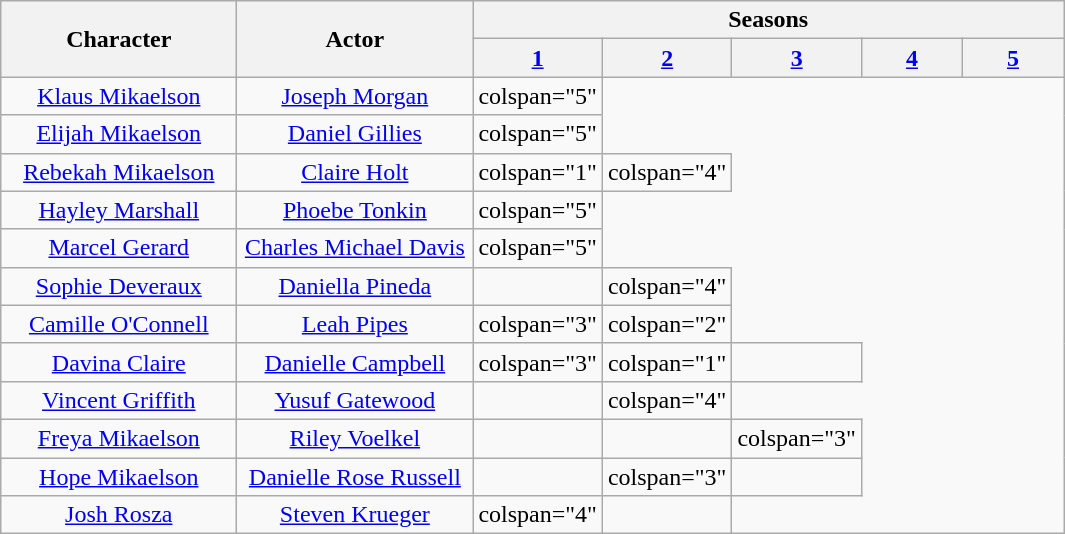<table class="wikitable" style="text-align:center;">
<tr>
<th rowspan="2" style="width:150px;">Character</th>
<th rowspan="2" style="width:150px;">Actor</th>
<th colspan="5">Seasons</th>
</tr>
<tr>
<th style="width:60px;"><a href='#'>1</a></th>
<th style="width:60px;"><a href='#'>2</a></th>
<th style="width:60px;"><a href='#'>3</a></th>
<th style="width:60px;"><a href='#'>4</a></th>
<th style="width:60px;"><a href='#'>5</a></th>
</tr>
<tr>
<td><a href='#'>Klaus Mikaelson</a></td>
<td><a href='#'>Joseph Morgan</a></td>
<td>colspan="5" </td>
</tr>
<tr>
<td><a href='#'>Elijah Mikaelson</a></td>
<td><a href='#'>Daniel Gillies</a></td>
<td>colspan="5" </td>
</tr>
<tr>
<td><a href='#'>Rebekah Mikaelson</a></td>
<td><a href='#'>Claire Holt</a></td>
<td>colspan="1" </td>
<td>colspan="4"  </td>
</tr>
<tr>
<td><a href='#'>Hayley Marshall</a></td>
<td><a href='#'>Phoebe Tonkin</a></td>
<td>colspan="5" </td>
</tr>
<tr>
<td><a href='#'>Marcel Gerard</a></td>
<td><a href='#'>Charles Michael Davis</a></td>
<td>colspan="5" </td>
</tr>
<tr>
<td><a href='#'>Sophie Deveraux</a></td>
<td><a href='#'>Daniella Pineda</a></td>
<td></td>
<td>colspan="4" </td>
</tr>
<tr>
<td><a href='#'>Camille O'Connell</a></td>
<td><a href='#'>Leah Pipes</a></td>
<td>colspan="3" </td>
<td>colspan="2" </td>
</tr>
<tr>
<td><a href='#'>Davina Claire</a></td>
<td><a href='#'>Danielle Campbell</a></td>
<td>colspan="3" </td>
<td>colspan="1" </td>
<td></td>
</tr>
<tr>
<td><a href='#'>Vincent Griffith</a></td>
<td><a href='#'>Yusuf Gatewood</a></td>
<td></td>
<td>colspan="4" </td>
</tr>
<tr>
<td><a href='#'>Freya Mikaelson</a></td>
<td><a href='#'>Riley Voelkel</a></td>
<td></td>
<td></td>
<td>colspan="3" </td>
</tr>
<tr>
<td><a href='#'>Hope Mikaelson</a></td>
<td><a href='#'>Danielle Rose Russell</a></td>
<td></td>
<td>colspan="3" </td>
<td></td>
</tr>
<tr>
<td><a href='#'>Josh Rosza</a></td>
<td><a href='#'>Steven Krueger</a></td>
<td>colspan="4" </td>
<td></td>
</tr>
</table>
